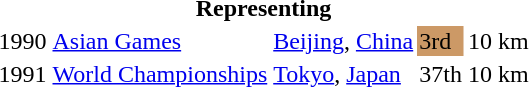<table>
<tr>
<th colspan="5">Representing </th>
</tr>
<tr>
<td>1990</td>
<td><a href='#'>Asian Games</a></td>
<td><a href='#'>Beijing</a>, <a href='#'>China</a></td>
<td bgcolor="cc9966">3rd</td>
<td>10 km</td>
</tr>
<tr>
<td>1991</td>
<td><a href='#'>World Championships</a></td>
<td><a href='#'>Tokyo</a>, <a href='#'>Japan</a></td>
<td>37th</td>
<td>10 km</td>
</tr>
</table>
